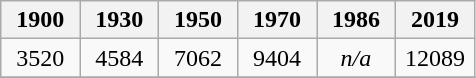<table class="wikitable">
<tr>
<th width="15%">1900</th>
<th width="15%">1930</th>
<th width="15%">1950</th>
<th width="15%">1970</th>
<th width="15%">1986</th>
<th width="15%">2019</th>
</tr>
<tr>
<td align="center">3520</td>
<td align="center">4584</td>
<td align="center">7062</td>
<td align="center">9404</td>
<td align="center"><em>n/a</em></td>
<td align="center">12089</td>
</tr>
<tr>
</tr>
</table>
